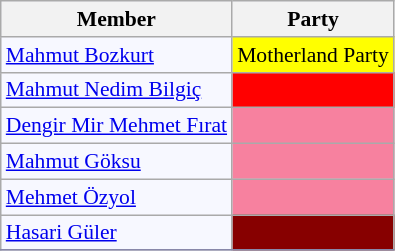<table class=wikitable style="border:1px solid #8888aa; background-color:#f7f8ff; padding:0px; font-size:90%;">
<tr>
<th>Member</th>
<th>Party</th>
</tr>
<tr>
<td><a href='#'>Mahmut Bozkurt</a></td>
<td style="background: #ffff00">Motherland Party</td>
</tr>
<tr>
<td><a href='#'>Mahmut Nedim Bilgiç</a></td>
<td style="background: #ff0000"></td>
</tr>
<tr>
<td><a href='#'>Dengir Mir Mehmet Fırat</a></td>
<td style="background: #F7819F"></td>
</tr>
<tr>
<td><a href='#'>Mahmut Göksu</a></td>
<td style="background: #F7819F"></td>
</tr>
<tr>
<td><a href='#'>Mehmet Özyol</a></td>
<td style="background: #F7819F"></td>
</tr>
<tr>
<td><a href='#'>Hasari Güler</a></td>
<td style="background: #870000"></td>
</tr>
<tr>
</tr>
</table>
